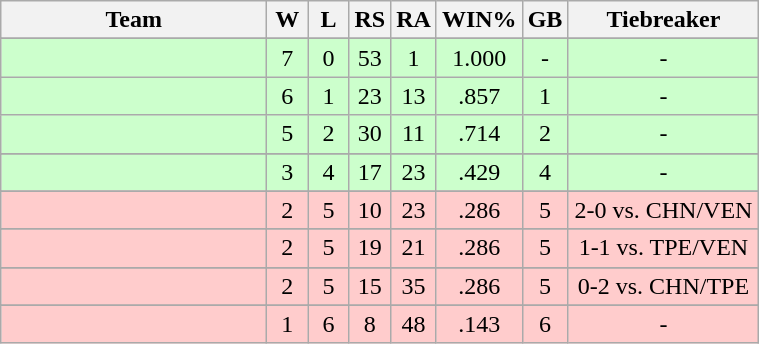<table class=wikitable style=text-align:center>
<tr>
<th width=170>Team</th>
<th width=20>W</th>
<th width=20>L</th>
<th width=20>RS</th>
<th width=20>RA</th>
<th width=20>WIN%</th>
<th width=20>GB</th>
<th width=120>Tiebreaker</th>
</tr>
<tr>
</tr>
<tr bgcolor="ccffcc">
<td align=left></td>
<td>7</td>
<td>0</td>
<td>53</td>
<td>1</td>
<td>1.000</td>
<td>-</td>
<td>-</td>
</tr>
<tr bgcolor="ccffcc">
<td align=left></td>
<td>6</td>
<td>1</td>
<td>23</td>
<td>13</td>
<td>.857</td>
<td>1</td>
<td>-</td>
</tr>
<tr bgcolor="ccffcc">
<td align=left></td>
<td>5</td>
<td>2</td>
<td>30</td>
<td>11</td>
<td>.714</td>
<td>2</td>
<td>-</td>
</tr>
<tr>
</tr>
<tr bgcolor="ccffcc">
<td align=left></td>
<td>3</td>
<td>4</td>
<td>17</td>
<td>23</td>
<td>.429</td>
<td>4</td>
<td>-</td>
</tr>
<tr>
</tr>
<tr bgcolor="#ffcccc">
<td align=left></td>
<td>2</td>
<td>5</td>
<td>10</td>
<td>23</td>
<td>.286</td>
<td>5</td>
<td>2-0 vs. CHN/VEN</td>
</tr>
<tr>
</tr>
<tr bgcolor="#ffcccc">
<td align=left></td>
<td>2</td>
<td>5</td>
<td>19</td>
<td>21</td>
<td>.286</td>
<td>5</td>
<td>1-1 vs. TPE/VEN</td>
</tr>
<tr>
</tr>
<tr bgcolor="#ffcccc">
<td align=left><strong></strong></td>
<td>2</td>
<td>5</td>
<td>15</td>
<td>35</td>
<td>.286</td>
<td>5</td>
<td>0-2 vs. CHN/TPE</td>
</tr>
<tr>
</tr>
<tr bgcolor="#ffcccc">
<td align=left></td>
<td>1</td>
<td>6</td>
<td>8</td>
<td>48</td>
<td>.143</td>
<td>6</td>
<td>-</td>
</tr>
</table>
